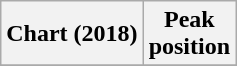<table class="wikitable sortable plainrowheaders" style="text-align:center">
<tr>
<th>Chart (2018)</th>
<th>Peak<br>position</th>
</tr>
<tr>
</tr>
</table>
